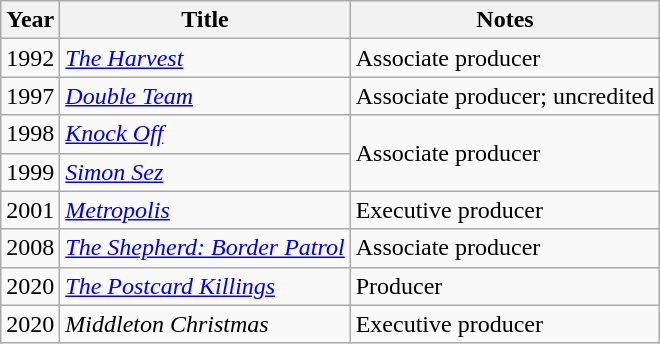<table class="wikitable sortable">
<tr>
<th>Year</th>
<th>Title</th>
<th>Notes</th>
</tr>
<tr>
<td>1992</td>
<td><a href='#'><em>The Harvest</em></a></td>
<td>Associate producer</td>
</tr>
<tr>
<td>1997</td>
<td><a href='#'><em>Double Team</em></a></td>
<td>Associate producer; uncredited</td>
</tr>
<tr>
<td>1998</td>
<td><a href='#'><em>Knock Off</em></a></td>
<td rowspan="2">Associate producer</td>
</tr>
<tr>
<td>1999</td>
<td><em><a href='#'>Simon Sez</a></em></td>
</tr>
<tr>
<td>2001</td>
<td><a href='#'><em>Metropolis</em></a></td>
<td>Executive producer</td>
</tr>
<tr>
<td>2008</td>
<td><em><a href='#'>The Shepherd: Border Patrol</a></em></td>
<td>Associate producer</td>
</tr>
<tr>
<td>2020</td>
<td><em><a href='#'>The Postcard Killings</a></em></td>
<td>Producer</td>
</tr>
<tr>
<td>2020</td>
<td><em>Middleton Christmas</em></td>
<td>Executive producer</td>
</tr>
</table>
